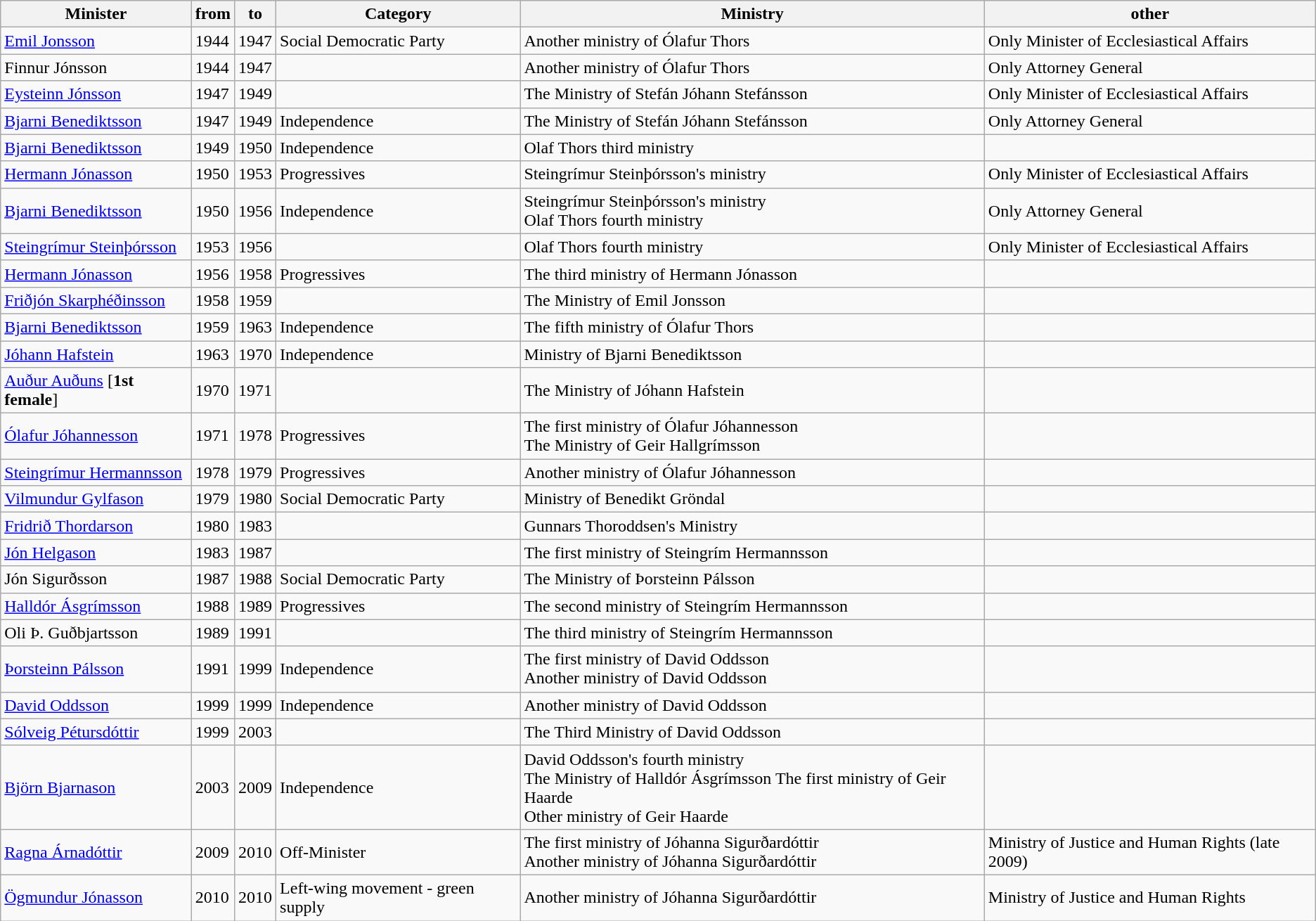<table class="wikitable">
<tr>
<th>Minister</th>
<th>from</th>
<th>to</th>
<th>Category</th>
<th>Ministry</th>
<th>other</th>
</tr>
<tr>
<td><a href='#'>Emil Jonsson</a></td>
<td>1944</td>
<td>1947</td>
<td>Social Democratic  Party</td>
<td>Another  ministry of Ólafur Thors</td>
<td>Only Minister of Ecclesiastical Affairs</td>
</tr>
<tr>
<td>Finnur Jónsson</td>
<td>1944</td>
<td>1947</td>
<td></td>
<td>Another  ministry of Ólafur Thors</td>
<td>Only Attorney General</td>
</tr>
<tr>
<td><a href='#'>Eysteinn Jónsson</a></td>
<td>1947</td>
<td>1949</td>
<td></td>
<td>The  Ministry of Stefán Jóhann Stefánsson</td>
<td>Only Minister of Ecclesiastical Affairs</td>
</tr>
<tr>
<td><a href='#'>Bjarni Benediktsson</a></td>
<td>1947</td>
<td>1949</td>
<td>Independence</td>
<td>The  Ministry of Stefán Jóhann Stefánsson</td>
<td>Only Attorney General</td>
</tr>
<tr>
<td><a href='#'>Bjarni Benediktsson</a></td>
<td>1949</td>
<td>1950</td>
<td>Independence</td>
<td>Olaf Thors third ministry</td>
<td></td>
</tr>
<tr>
<td><a href='#'>Hermann Jónasson</a></td>
<td>1950</td>
<td>1953</td>
<td>Progressives</td>
<td>Steingrímur Steinþórsson's ministry</td>
<td>Only Minister of Ecclesiastical Affairs</td>
</tr>
<tr>
<td><a href='#'>Bjarni Benediktsson</a></td>
<td>1950</td>
<td>1956</td>
<td>Independence</td>
<td>Steingrímur Steinþórsson's ministry<br>Olaf Thors fourth ministry</td>
<td>Only Attorney General</td>
</tr>
<tr>
<td><a href='#'>Steingrímur Steinþórsson</a></td>
<td>1953</td>
<td>1956</td>
<td></td>
<td>Olaf Thors fourth ministry</td>
<td>Only Minister of Ecclesiastical Affairs</td>
</tr>
<tr>
<td><a href='#'>Hermann Jónasson</a></td>
<td>1956</td>
<td>1958</td>
<td>Progressives</td>
<td>The  third ministry of Hermann Jónasson</td>
<td></td>
</tr>
<tr>
<td><a href='#'>Friðjón Skarphéðinsson</a></td>
<td>1958</td>
<td>1959</td>
<td></td>
<td>The Ministry  of Emil Jonsson</td>
<td></td>
</tr>
<tr>
<td><a href='#'>Bjarni Benediktsson</a></td>
<td>1959</td>
<td>1963</td>
<td>Independence</td>
<td>The  fifth ministry of Ólafur Thors</td>
<td></td>
</tr>
<tr>
<td><a href='#'>Jóhann Hafstein</a></td>
<td>1963</td>
<td>1970</td>
<td>Independence</td>
<td>Ministry  of Bjarni Benediktsson</td>
<td></td>
</tr>
<tr>
<td><a href='#'>Auður Auðuns</a> [<strong>1st female</strong>]</td>
<td>1970</td>
<td>1971</td>
<td></td>
<td>The Ministry of Jóhann Hafstein</td>
<td></td>
</tr>
<tr>
<td><a href='#'>Ólafur Jóhannesson</a></td>
<td>1971</td>
<td>1978</td>
<td>Progressives</td>
<td>The first ministry of Ólafur Jóhannesson<br>The Ministry of Geir Hallgrímsson</td>
<td></td>
</tr>
<tr>
<td><a href='#'>Steingrímur Hermannsson</a></td>
<td>1978</td>
<td>1979</td>
<td>Progressives</td>
<td>Another ministry of Ólafur Jóhannesson</td>
<td></td>
</tr>
<tr>
<td><a href='#'>Vilmundur Gylfason</a></td>
<td>1979</td>
<td>1980</td>
<td>Social Democratic  Party</td>
<td>Ministry of Benedikt Gröndal</td>
<td></td>
</tr>
<tr>
<td><a href='#'>Fridrið Thordarson</a></td>
<td>1980</td>
<td>1983</td>
<td></td>
<td>Gunnars Thoroddsen's Ministry</td>
<td></td>
</tr>
<tr>
<td><a href='#'>Jón Helgason</a></td>
<td>1983</td>
<td>1987</td>
<td></td>
<td>The  first ministry of Steingrím Hermannsson</td>
<td></td>
</tr>
<tr>
<td>Jón Sigurðsson</td>
<td>1987</td>
<td>1988</td>
<td>Social Democratic  Party</td>
<td>The  Ministry of Þorsteinn Pálsson</td>
<td></td>
</tr>
<tr>
<td><a href='#'>Halldór Ásgrímsson</a></td>
<td>1988</td>
<td>1989</td>
<td>Progressives</td>
<td>The  second ministry of Steingrím Hermannsson</td>
<td></td>
</tr>
<tr>
<td>Oli Þ. Guðbjartsson</td>
<td>1989</td>
<td>1991</td>
<td></td>
<td>The  third ministry of Steingrím Hermannsson</td>
<td></td>
</tr>
<tr>
<td><a href='#'>Þorsteinn Pálsson</a></td>
<td>1991</td>
<td>1999</td>
<td>Independence</td>
<td>The  first ministry of David Oddsson<br>Another ministry of David Oddsson</td>
<td></td>
</tr>
<tr>
<td><a href='#'>David Oddsson</a></td>
<td>1999</td>
<td>1999</td>
<td>Independence</td>
<td>Another ministry of David Oddsson</td>
<td></td>
</tr>
<tr>
<td><a href='#'>Sólveig Pétursdóttir</a></td>
<td>1999</td>
<td>2003</td>
<td></td>
<td>The Third Ministry of David Oddsson</td>
<td></td>
</tr>
<tr>
<td><a href='#'>Björn Bjarnason</a></td>
<td>2003</td>
<td>2009</td>
<td>Independence</td>
<td>David Oddsson's fourth ministry<br>The  Ministry of Halldór Ásgrímsson The first ministry of Geir Haarde<br>Other ministry of Geir Haarde</td>
<td></td>
</tr>
<tr>
<td><a href='#'>Ragna Árnadóttir</a></td>
<td>2009</td>
<td>2010</td>
<td>Off-Minister</td>
<td>The  first ministry of Jóhanna Sigurðardóttir<br>Another  ministry of Jóhanna Sigurðardóttir</td>
<td>Ministry of Justice and Human Rights (late 2009)</td>
</tr>
<tr>
<td><a href='#'>Ögmundur Jónasson</a></td>
<td>2010</td>
<td>2010</td>
<td>Left-wing movement - green supply</td>
<td>Another  ministry of Jóhanna Sigurðardóttir</td>
<td>Ministry of Justice and Human Rights</td>
</tr>
</table>
